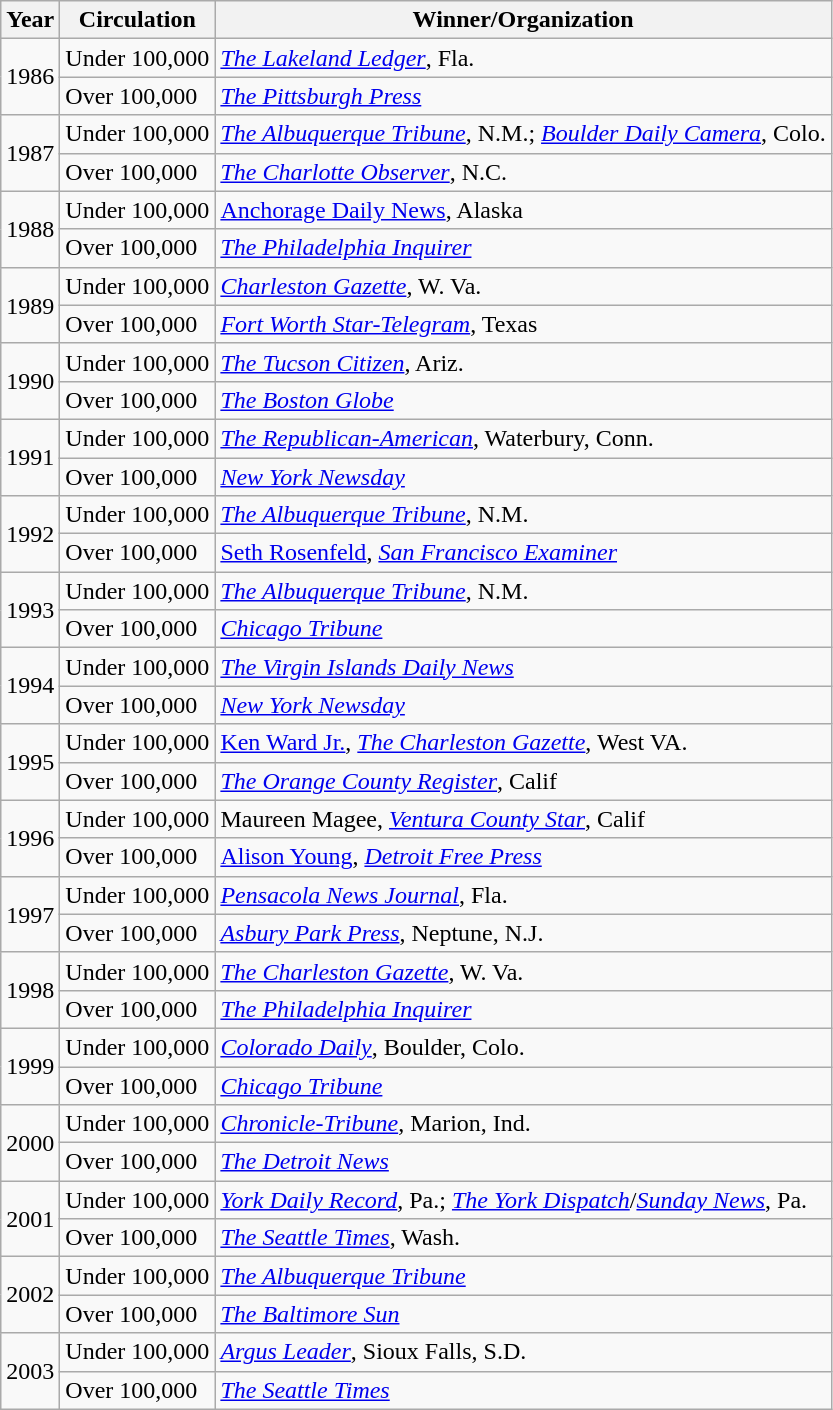<table class=wikitable sortable>
<tr>
<th>Year</th>
<th>Circulation</th>
<th>Winner/Organization</th>
</tr>
<tr>
<td rowspan=2>1986</td>
<td>Under 100,000</td>
<td><em><a href='#'>The Lakeland Ledger</a></em>, Fla.</td>
</tr>
<tr>
<td>Over 100,000</td>
<td><em><a href='#'>The Pittsburgh Press</a></em></td>
</tr>
<tr>
<td rowspan=2>1987</td>
<td>Under 100,000</td>
<td><em><a href='#'>The Albuquerque Tribune</a></em>, N.M.; <em><a href='#'>Boulder Daily Camera</a></em>, Colo.</td>
</tr>
<tr>
<td>Over 100,000</td>
<td><em><a href='#'>The Charlotte Observer</a></em>, N.C.</td>
</tr>
<tr>
<td rowspan=2>1988</td>
<td>Under 100,000</td>
<td><a href='#'>Anchorage Daily News</a>, Alaska</td>
</tr>
<tr>
<td>Over 100,000</td>
<td><em><a href='#'>The Philadelphia Inquirer</a></em></td>
</tr>
<tr>
<td rowspan=2>1989</td>
<td>Under 100,000</td>
<td><em><a href='#'>Charleston Gazette</a></em>, W. Va.</td>
</tr>
<tr>
<td>Over 100,000</td>
<td><em><a href='#'>Fort Worth Star-Telegram</a></em>, Texas</td>
</tr>
<tr>
<td rowspan=2>1990</td>
<td>Under 100,000</td>
<td><em><a href='#'>The Tucson Citizen</a></em>, Ariz.</td>
</tr>
<tr>
<td>Over 100,000</td>
<td><em><a href='#'>The Boston Globe</a></em></td>
</tr>
<tr>
<td rowspan=2>1991</td>
<td>Under 100,000</td>
<td><em><a href='#'>The Republican-American</a></em>, Waterbury, Conn.</td>
</tr>
<tr>
<td>Over 100,000</td>
<td><em><a href='#'>New York Newsday</a></em></td>
</tr>
<tr>
<td rowspan=2>1992</td>
<td>Under 100,000</td>
<td><em><a href='#'>The Albuquerque Tribune</a></em>, N.M.</td>
</tr>
<tr>
<td>Over 100,000</td>
<td><a href='#'>Seth Rosenfeld</a>, <em><a href='#'>San Francisco Examiner</a></em></td>
</tr>
<tr>
<td rowspan=2>1993</td>
<td>Under 100,000</td>
<td><em><a href='#'>The Albuquerque Tribune</a></em>, N.M.</td>
</tr>
<tr>
<td>Over 100,000</td>
<td><em><a href='#'>Chicago Tribune</a></em></td>
</tr>
<tr>
<td rowspan=2>1994</td>
<td>Under 100,000</td>
<td><em><a href='#'>The Virgin Islands Daily News</a></em></td>
</tr>
<tr>
<td>Over 100,000</td>
<td><em><a href='#'>New York Newsday</a></em></td>
</tr>
<tr>
<td rowspan=2>1995</td>
<td>Under 100,000</td>
<td><a href='#'>Ken Ward Jr.</a>, <em><a href='#'>The Charleston Gazette</a></em>, West VA.</td>
</tr>
<tr>
<td>Over 100,000</td>
<td><em><a href='#'>The Orange County Register</a></em>, Calif</td>
</tr>
<tr>
<td rowspan=2>1996</td>
<td>Under 100,000</td>
<td>Maureen Magee, <em><a href='#'>Ventura County Star</a></em>, Calif</td>
</tr>
<tr>
<td>Over 100,000</td>
<td><a href='#'>Alison Young</a>, <em><a href='#'>Detroit Free Press</a></em></td>
</tr>
<tr>
<td rowspan=2>1997</td>
<td>Under 100,000</td>
<td><em><a href='#'>Pensacola News Journal</a></em>, Fla.</td>
</tr>
<tr>
<td>Over 100,000</td>
<td><em><a href='#'>Asbury Park Press</a></em>, Neptune, N.J.</td>
</tr>
<tr>
<td rowspan=2>1998</td>
<td>Under 100,000</td>
<td><em><a href='#'>The Charleston Gazette</a></em>, W. Va.</td>
</tr>
<tr>
<td>Over 100,000</td>
<td><em><a href='#'>The Philadelphia Inquirer</a></em></td>
</tr>
<tr>
<td rowspan=2>1999</td>
<td>Under 100,000</td>
<td><em><a href='#'>Colorado Daily</a></em>, Boulder, Colo.</td>
</tr>
<tr>
<td>Over 100,000</td>
<td><em><a href='#'>Chicago Tribune</a></em></td>
</tr>
<tr>
<td rowspan=2>2000</td>
<td>Under 100,000</td>
<td><em><a href='#'>Chronicle-Tribune</a></em>, Marion, Ind.</td>
</tr>
<tr>
<td>Over 100,000</td>
<td><em><a href='#'>The Detroit News</a></em></td>
</tr>
<tr>
<td rowspan=2>2001</td>
<td>Under 100,000</td>
<td><em><a href='#'>York Daily Record</a></em>, Pa.; <em><a href='#'>The York Dispatch</a></em>/<em><a href='#'>Sunday News</a></em>, Pa.</td>
</tr>
<tr>
<td>Over 100,000</td>
<td><em><a href='#'>The Seattle Times</a></em>, Wash.</td>
</tr>
<tr>
<td rowspan=2>2002</td>
<td>Under 100,000</td>
<td><em><a href='#'>The Albuquerque Tribune</a></em></td>
</tr>
<tr>
<td>Over 100,000</td>
<td><em><a href='#'>The Baltimore Sun</a></em></td>
</tr>
<tr>
<td rowspan=2>2003</td>
<td>Under 100,000</td>
<td><em><a href='#'>Argus Leader</a></em>, Sioux Falls, S.D.</td>
</tr>
<tr>
<td>Over 100,000</td>
<td><em><a href='#'>The Seattle Times</a></em></td>
</tr>
</table>
